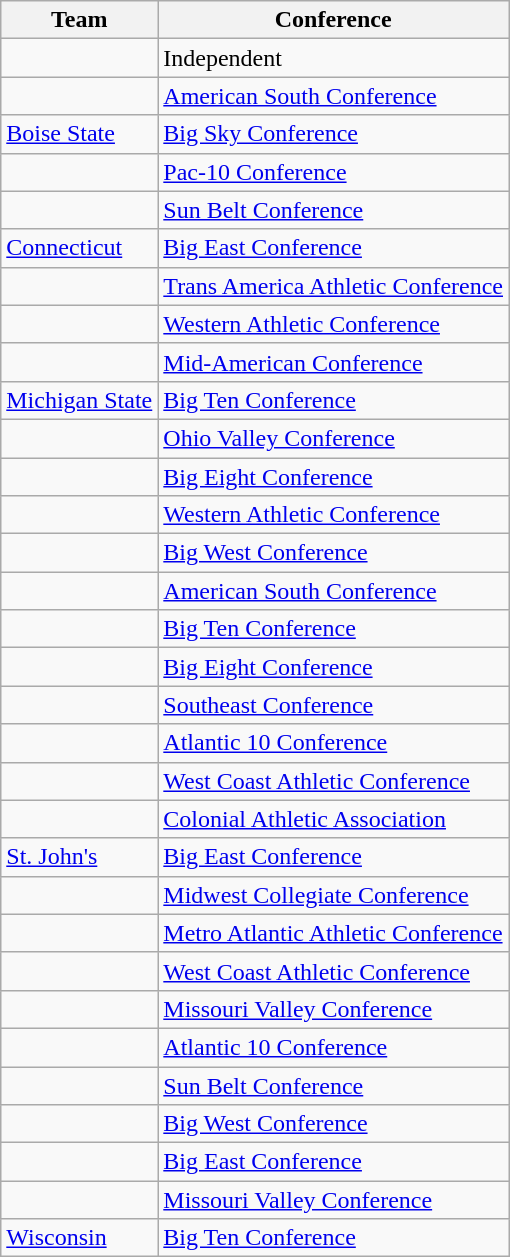<table class="wikitable sortable" style="text-align: center;">
<tr>
<th>Team</th>
<th>Conference</th>
</tr>
<tr>
<td align=left></td>
<td align=left>Independent</td>
</tr>
<tr>
<td align=left></td>
<td align=left><a href='#'>American South Conference</a></td>
</tr>
<tr>
<td align=left><a href='#'>Boise State</a></td>
<td align=left><a href='#'>Big Sky Conference</a></td>
</tr>
<tr>
<td align=left></td>
<td align=left><a href='#'>Pac-10 Conference</a></td>
</tr>
<tr>
<td align=left></td>
<td align=left><a href='#'>Sun Belt Conference</a></td>
</tr>
<tr>
<td align=left><a href='#'>Connecticut</a></td>
<td align=left><a href='#'>Big East Conference</a></td>
</tr>
<tr>
<td align=left></td>
<td align=left><a href='#'>Trans America Athletic Conference</a></td>
</tr>
<tr>
<td align=left></td>
<td align=left><a href='#'>Western Athletic Conference</a></td>
</tr>
<tr>
<td align=left></td>
<td align=left><a href='#'>Mid-American Conference</a></td>
</tr>
<tr>
<td align=left><a href='#'>Michigan State</a></td>
<td align=left><a href='#'>Big Ten Conference</a></td>
</tr>
<tr>
<td align=left></td>
<td align=left><a href='#'>Ohio Valley Conference</a></td>
</tr>
<tr>
<td align=left></td>
<td align=left><a href='#'>Big Eight Conference</a></td>
</tr>
<tr>
<td align=left></td>
<td align=left><a href='#'>Western Athletic Conference</a></td>
</tr>
<tr>
<td align=left></td>
<td align=left><a href='#'>Big West Conference</a></td>
</tr>
<tr>
<td align=left></td>
<td align=left><a href='#'>American South Conference</a></td>
</tr>
<tr>
<td align=left></td>
<td align=left><a href='#'>Big Ten Conference</a></td>
</tr>
<tr>
<td align=left></td>
<td align=left><a href='#'>Big Eight Conference</a></td>
</tr>
<tr>
<td align=left></td>
<td align=left><a href='#'>Southeast Conference</a></td>
</tr>
<tr>
<td align=left></td>
<td align=left><a href='#'>Atlantic 10 Conference</a></td>
</tr>
<tr>
<td align=left></td>
<td align=left><a href='#'>West Coast Athletic Conference</a></td>
</tr>
<tr>
<td align=left></td>
<td align=left><a href='#'>Colonial Athletic Association</a></td>
</tr>
<tr>
<td align=left><a href='#'>St. John's</a></td>
<td align=left><a href='#'>Big East Conference</a></td>
</tr>
<tr>
<td align=left></td>
<td align=left><a href='#'>Midwest Collegiate Conference</a></td>
</tr>
<tr>
<td align=left></td>
<td align=left><a href='#'>Metro Atlantic Athletic Conference</a></td>
</tr>
<tr>
<td align=left></td>
<td align=left><a href='#'>West Coast Athletic Conference</a></td>
</tr>
<tr>
<td align=left></td>
<td align=left><a href='#'>Missouri Valley Conference</a></td>
</tr>
<tr>
<td align=left></td>
<td align=left><a href='#'>Atlantic 10 Conference</a></td>
</tr>
<tr>
<td align=left></td>
<td align=left><a href='#'>Sun Belt Conference</a></td>
</tr>
<tr>
<td align=left></td>
<td align=left><a href='#'>Big West Conference</a></td>
</tr>
<tr>
<td align=left></td>
<td align=left><a href='#'>Big East Conference</a></td>
</tr>
<tr>
<td align=left></td>
<td align=left><a href='#'>Missouri Valley Conference</a></td>
</tr>
<tr>
<td align=left><a href='#'>Wisconsin</a></td>
<td align=left><a href='#'>Big Ten Conference</a></td>
</tr>
</table>
